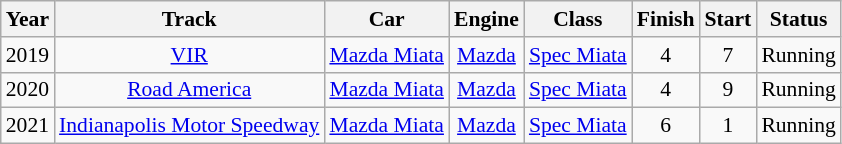<table class="wikitable" style="text-align:center; font-size:90%">
<tr>
<th>Year</th>
<th>Track</th>
<th>Car</th>
<th>Engine</th>
<th>Class</th>
<th>Finish</th>
<th>Start</th>
<th>Status</th>
</tr>
<tr>
<td>2019</td>
<td><a href='#'>VIR</a></td>
<td><a href='#'>Mazda Miata</a></td>
<td><a href='#'>Mazda</a></td>
<td><a href='#'>Spec Miata</a></td>
<td>4</td>
<td>7</td>
<td>Running</td>
</tr>
<tr>
<td>2020</td>
<td><a href='#'>Road America</a></td>
<td><a href='#'>Mazda Miata</a></td>
<td><a href='#'>Mazda</a></td>
<td><a href='#'>Spec Miata</a></td>
<td>4</td>
<td>9</td>
<td>Running</td>
</tr>
<tr>
<td>2021</td>
<td><a href='#'>Indianapolis Motor Speedway</a></td>
<td><a href='#'>Mazda Miata</a></td>
<td><a href='#'>Mazda</a></td>
<td><a href='#'>Spec Miata</a></td>
<td>6</td>
<td>1</td>
<td>Running</td>
</tr>
</table>
